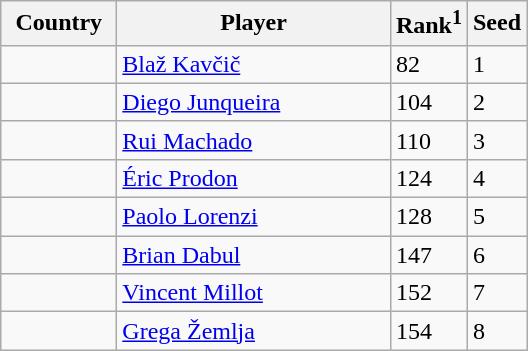<table class="sortable wikitable">
<tr>
<th width="70">Country</th>
<th width="175">Player</th>
<th>Rank<sup>1</sup></th>
<th>Seed</th>
</tr>
<tr>
<td></td>
<td><a href='#'>Blaž Kavčič</a></td>
<td>82</td>
<td>1</td>
</tr>
<tr>
<td></td>
<td><a href='#'>Diego Junqueira</a></td>
<td>104</td>
<td>2</td>
</tr>
<tr>
<td></td>
<td><a href='#'>Rui Machado</a></td>
<td>110</td>
<td>3</td>
</tr>
<tr>
<td></td>
<td><a href='#'>Éric Prodon</a></td>
<td>124</td>
<td>4</td>
</tr>
<tr>
<td></td>
<td><a href='#'>Paolo Lorenzi</a></td>
<td>128</td>
<td>5</td>
</tr>
<tr>
<td></td>
<td><a href='#'>Brian Dabul</a></td>
<td>147</td>
<td>6</td>
</tr>
<tr>
<td></td>
<td><a href='#'>Vincent Millot</a></td>
<td>152</td>
<td>7</td>
</tr>
<tr>
<td></td>
<td><a href='#'>Grega Žemlja</a></td>
<td>154</td>
<td>8</td>
</tr>
</table>
